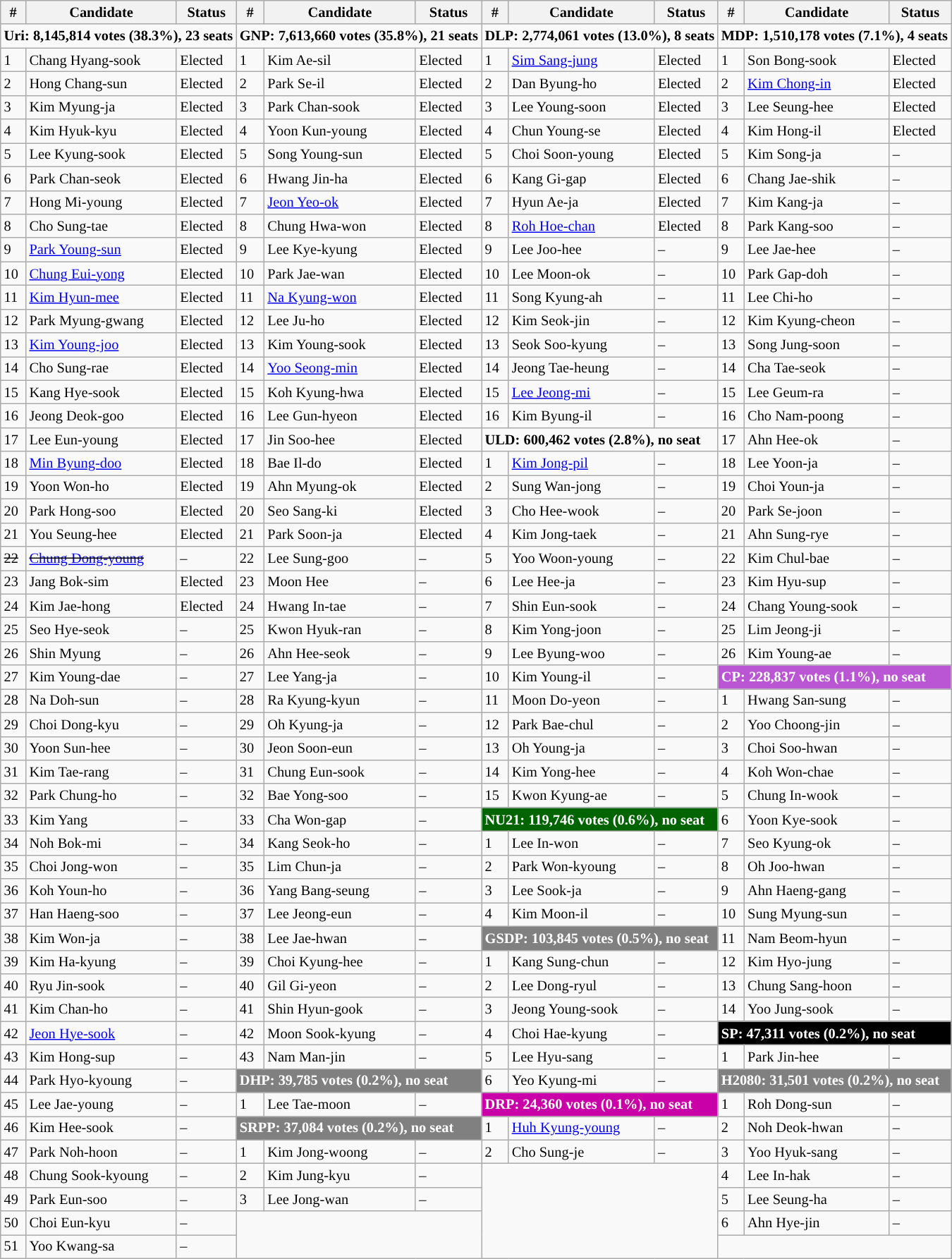<table class="wikitable" style="font-size:85%;">
<tr>
<th>#</th>
<th>Candidate</th>
<th>Status</th>
<th>#</th>
<th>Candidate</th>
<th>Status</th>
<th>#</th>
<th>Candidate</th>
<th>Status</th>
<th>#</th>
<th>Candidate</th>
<th>Status</th>
</tr>
<tr>
<td colspan="3" style="background:"><strong>Uri: 8,145,814 votes (38.3%), 23 seats</strong></td>
<td colspan="3" style="background:"><strong>GNP: 7,613,660 votes (35.8%), 21 seats</strong></td>
<td colspan="3" style="background:"><strong>DLP: 2,774,061 votes (13.0%), 8 seats</strong></td>
<td colspan="3" style="background:"><strong>MDP: 1,510,178 votes (7.1%), 4 seats</strong></td>
</tr>
<tr>
<td>1</td>
<td>Chang Hyang-sook</td>
<td style="background:">Elected</td>
<td>1</td>
<td>Kim Ae-sil</td>
<td style="background:">Elected</td>
<td>1</td>
<td><a href='#'>Sim Sang-jung</a></td>
<td style="background:">Elected</td>
<td>1</td>
<td>Son Bong-sook</td>
<td style="background:">Elected</td>
</tr>
<tr>
<td>2</td>
<td>Hong Chang-sun</td>
<td style="background:">Elected</td>
<td>2</td>
<td>Park Se-il</td>
<td style="background:">Elected</td>
<td>2</td>
<td>Dan Byung-ho</td>
<td style="background:">Elected</td>
<td>2</td>
<td><a href='#'>Kim Chong-in</a></td>
<td style="background:">Elected</td>
</tr>
<tr>
<td>3</td>
<td>Kim Myung-ja</td>
<td style="background:">Elected</td>
<td>3</td>
<td>Park Chan-sook</td>
<td style="background:">Elected</td>
<td>3</td>
<td>Lee Young-soon</td>
<td style="background:">Elected</td>
<td>3</td>
<td>Lee Seung-hee</td>
<td style="background:">Elected</td>
</tr>
<tr>
<td>4</td>
<td>Kim Hyuk-kyu</td>
<td style="background:">Elected</td>
<td>4</td>
<td>Yoon Kun-young</td>
<td style="background:">Elected</td>
<td>4</td>
<td>Chun Young-se</td>
<td style="background:">Elected</td>
<td>4</td>
<td>Kim Hong-il</td>
<td style="background:">Elected</td>
</tr>
<tr>
<td>5</td>
<td>Lee Kyung-sook</td>
<td style="background:">Elected</td>
<td>5</td>
<td>Song Young-sun</td>
<td style="background:">Elected</td>
<td>5</td>
<td>Choi Soon-young</td>
<td style="background:">Elected</td>
<td>5</td>
<td>Kim Song-ja</td>
<td>–</td>
</tr>
<tr>
<td>6</td>
<td>Park Chan-seok</td>
<td style="background:">Elected</td>
<td>6</td>
<td>Hwang Jin-ha</td>
<td style="background:">Elected</td>
<td>6</td>
<td>Kang Gi-gap</td>
<td style="background:">Elected</td>
<td>6</td>
<td>Chang Jae-shik</td>
<td>–</td>
</tr>
<tr>
<td>7</td>
<td>Hong Mi-young</td>
<td style="background:">Elected</td>
<td>7</td>
<td><a href='#'>Jeon Yeo-ok</a></td>
<td style="background:">Elected</td>
<td>7</td>
<td>Hyun Ae-ja</td>
<td style="background:">Elected</td>
<td>7</td>
<td>Kim Kang-ja</td>
<td>–</td>
</tr>
<tr>
<td>8</td>
<td>Cho Sung-tae</td>
<td style="background:">Elected</td>
<td>8</td>
<td>Chung Hwa-won</td>
<td style="background:">Elected</td>
<td>8</td>
<td><a href='#'>Roh Hoe-chan</a></td>
<td style="background:">Elected</td>
<td>8</td>
<td>Park Kang-soo</td>
<td>–</td>
</tr>
<tr>
<td>9</td>
<td><a href='#'>Park Young-sun</a></td>
<td style="background:">Elected</td>
<td>9</td>
<td>Lee Kye-kyung</td>
<td style="background:">Elected</td>
<td>9</td>
<td>Lee Joo-hee</td>
<td>–</td>
<td>9</td>
<td>Lee Jae-hee</td>
<td>–</td>
</tr>
<tr>
<td>10</td>
<td><a href='#'>Chung Eui-yong</a></td>
<td style="background:">Elected</td>
<td>10</td>
<td>Park Jae-wan</td>
<td style="background:">Elected</td>
<td>10</td>
<td>Lee Moon-ok</td>
<td>–</td>
<td>10</td>
<td>Park Gap-doh</td>
<td>–</td>
</tr>
<tr>
<td>11</td>
<td><a href='#'>Kim Hyun-mee</a></td>
<td style="background:">Elected</td>
<td>11</td>
<td><a href='#'>Na Kyung-won</a></td>
<td style="background:">Elected</td>
<td>11</td>
<td>Song Kyung-ah</td>
<td>–</td>
<td>11</td>
<td>Lee Chi-ho</td>
<td>–</td>
</tr>
<tr>
<td>12</td>
<td>Park Myung-gwang</td>
<td style="background:">Elected</td>
<td>12</td>
<td>Lee Ju-ho</td>
<td style="background:">Elected</td>
<td>12</td>
<td>Kim Seok-jin</td>
<td>–</td>
<td>12</td>
<td>Kim Kyung-cheon</td>
<td>–</td>
</tr>
<tr>
<td>13</td>
<td><a href='#'>Kim Young-joo</a></td>
<td style="background:">Elected</td>
<td>13</td>
<td>Kim Young-sook</td>
<td style="background:">Elected</td>
<td>13</td>
<td>Seok Soo-kyung</td>
<td>–</td>
<td>13</td>
<td>Song Jung-soon</td>
<td>–</td>
</tr>
<tr>
<td>14</td>
<td>Cho Sung-rae</td>
<td style="background:">Elected</td>
<td>14</td>
<td><a href='#'>Yoo Seong-min</a></td>
<td style="background:">Elected</td>
<td>14</td>
<td>Jeong Tae-heung</td>
<td>–</td>
<td>14</td>
<td>Cha Tae-seok</td>
<td>–</td>
</tr>
<tr>
<td>15</td>
<td>Kang Hye-sook</td>
<td style="background:">Elected</td>
<td>15</td>
<td>Koh Kyung-hwa</td>
<td style="background:">Elected</td>
<td>15</td>
<td><a href='#'>Lee Jeong-mi</a></td>
<td>–</td>
<td>15</td>
<td>Lee Geum-ra</td>
<td>–</td>
</tr>
<tr>
<td>16</td>
<td>Jeong Deok-goo</td>
<td style="background:">Elected</td>
<td>16</td>
<td>Lee Gun-hyeon</td>
<td style="background:">Elected</td>
<td>16</td>
<td>Kim Byung-il</td>
<td>–</td>
<td>16</td>
<td>Cho Nam-poong</td>
<td>–</td>
</tr>
<tr>
<td>17</td>
<td>Lee Eun-young</td>
<td style="background:">Elected</td>
<td>17</td>
<td>Jin Soo-hee</td>
<td style="background:">Elected</td>
<td colspan="3" style="background:"><strong>ULD: 600,462 votes (2.8%), no seat</strong></td>
<td>17</td>
<td>Ahn Hee-ok</td>
<td>–</td>
</tr>
<tr>
<td>18</td>
<td><a href='#'>Min Byung-doo</a></td>
<td style="background:">Elected</td>
<td>18</td>
<td>Bae Il-do</td>
<td style="background:">Elected</td>
<td>1</td>
<td><a href='#'>Kim Jong-pil</a></td>
<td>–</td>
<td>18</td>
<td>Lee Yoon-ja</td>
<td>–</td>
</tr>
<tr>
<td>19</td>
<td>Yoon Won-ho</td>
<td style="background:">Elected</td>
<td>19</td>
<td>Ahn Myung-ok</td>
<td style="background:">Elected</td>
<td>2</td>
<td>Sung Wan-jong</td>
<td>–</td>
<td>19</td>
<td>Choi Youn-ja</td>
<td>–</td>
</tr>
<tr>
<td>20</td>
<td>Park Hong-soo</td>
<td style="background:">Elected</td>
<td>20</td>
<td>Seo Sang-ki</td>
<td style="background:">Elected</td>
<td>3</td>
<td>Cho Hee-wook</td>
<td>–</td>
<td>20</td>
<td>Park Se-joon</td>
<td>–</td>
</tr>
<tr>
<td>21</td>
<td>You Seung-hee</td>
<td style="background:">Elected</td>
<td>21</td>
<td>Park Soon-ja</td>
<td style="background:">Elected</td>
<td>4</td>
<td>Kim Jong-taek</td>
<td>–</td>
<td>21</td>
<td>Ahn Sung-rye</td>
<td>–</td>
</tr>
<tr>
<td><del>22</del></td>
<td><del><a href='#'>Chung Dong-young</a></del></td>
<td>–</td>
<td>22</td>
<td>Lee Sung-goo</td>
<td>–</td>
<td>5</td>
<td>Yoo Woon-young</td>
<td>–</td>
<td>22</td>
<td>Kim Chul-bae</td>
<td>–</td>
</tr>
<tr>
<td>23</td>
<td>Jang Bok-sim</td>
<td style="background:">Elected</td>
<td>23</td>
<td>Moon Hee</td>
<td>–</td>
<td>6</td>
<td>Lee Hee-ja</td>
<td>–</td>
<td>23</td>
<td>Kim Hyu-sup</td>
<td>–</td>
</tr>
<tr>
<td>24</td>
<td>Kim Jae-hong</td>
<td style="background:">Elected</td>
<td>24</td>
<td>Hwang In-tae</td>
<td>–</td>
<td>7</td>
<td>Shin Eun-sook</td>
<td>–</td>
<td>24</td>
<td>Chang Young-sook</td>
<td>–</td>
</tr>
<tr>
<td>25</td>
<td>Seo Hye-seok</td>
<td>–</td>
<td>25</td>
<td>Kwon Hyuk-ran</td>
<td>–</td>
<td>8</td>
<td>Kim Yong-joon</td>
<td>–</td>
<td>25</td>
<td>Lim Jeong-ji</td>
<td>–</td>
</tr>
<tr>
<td>26</td>
<td>Shin Myung</td>
<td>–</td>
<td>26</td>
<td>Ahn Hee-seok</td>
<td>–</td>
<td>9</td>
<td>Lee Byung-woo</td>
<td>–</td>
<td>26</td>
<td>Kim Young-ae</td>
<td>–</td>
</tr>
<tr>
<td>27</td>
<td>Kim Young-dae</td>
<td>–</td>
<td>27</td>
<td>Lee Yang-ja</td>
<td>–</td>
<td>10</td>
<td>Kim Young-il</td>
<td>–</td>
<td colspan="3" style="background:#BA55D3; color:white"><strong>CP: 228,837 votes (1.1%), no seat</strong></td>
</tr>
<tr>
<td>28</td>
<td>Na Doh-sun</td>
<td>–</td>
<td>28</td>
<td>Ra Kyung-kyun</td>
<td>–</td>
<td>11</td>
<td>Moon Do-yeon</td>
<td>–</td>
<td>1</td>
<td>Hwang San-sung</td>
<td>–</td>
</tr>
<tr>
<td>29</td>
<td>Choi Dong-kyu</td>
<td>–</td>
<td>29</td>
<td>Oh Kyung-ja</td>
<td>–</td>
<td>12</td>
<td>Park Bae-chul</td>
<td>–</td>
<td>2</td>
<td>Yoo Choong-jin</td>
<td>–</td>
</tr>
<tr>
<td>30</td>
<td>Yoon Sun-hee</td>
<td>–</td>
<td>30</td>
<td>Jeon Soon-eun</td>
<td>–</td>
<td>13</td>
<td>Oh Young-ja</td>
<td>–</td>
<td>3</td>
<td>Choi Soo-hwan</td>
<td>–</td>
</tr>
<tr>
<td>31</td>
<td>Kim Tae-rang</td>
<td>–</td>
<td>31</td>
<td>Chung Eun-sook</td>
<td>–</td>
<td>14</td>
<td>Kim Yong-hee</td>
<td>–</td>
<td>4</td>
<td>Koh Won-chae</td>
<td>–</td>
</tr>
<tr>
<td>32</td>
<td>Park Chung-ho</td>
<td>–</td>
<td>32</td>
<td>Bae Yong-soo</td>
<td>–</td>
<td>15</td>
<td>Kwon Kyung-ae</td>
<td>–</td>
<td>5</td>
<td>Chung In-wook</td>
<td>–</td>
</tr>
<tr>
<td>33</td>
<td>Kim Yang</td>
<td>–</td>
<td>33</td>
<td>Cha Won-gap</td>
<td>–</td>
<td colspan="3" style="background:darkgreen; color:white"><strong>NU21: 119,746 votes (0.6%), no seat</strong></td>
<td>6</td>
<td>Yoon Kye-sook</td>
<td>–</td>
</tr>
<tr>
<td>34</td>
<td>Noh Bok-mi</td>
<td>–</td>
<td>34</td>
<td>Kang Seok-ho</td>
<td>–</td>
<td>1</td>
<td>Lee In-won</td>
<td>–</td>
<td>7</td>
<td>Seo Kyung-ok</td>
<td>–</td>
</tr>
<tr>
<td>35</td>
<td>Choi Jong-won</td>
<td>–</td>
<td>35</td>
<td>Lim Chun-ja</td>
<td>–</td>
<td>2</td>
<td>Park Won-kyoung</td>
<td>–</td>
<td>8</td>
<td>Oh Joo-hwan</td>
<td>–</td>
</tr>
<tr>
<td>36</td>
<td>Koh Youn-ho</td>
<td>–</td>
<td>36</td>
<td>Yang Bang-seung</td>
<td>–</td>
<td>3</td>
<td>Lee Sook-ja</td>
<td>–</td>
<td>9</td>
<td>Ahn Haeng-gang</td>
<td>–</td>
</tr>
<tr>
<td>37</td>
<td>Han Haeng-soo</td>
<td>–</td>
<td>37</td>
<td>Lee Jeong-eun</td>
<td>–</td>
<td>4</td>
<td>Kim Moon-il</td>
<td>–</td>
<td>10</td>
<td>Sung Myung-sun</td>
<td>–</td>
</tr>
<tr>
<td>38</td>
<td>Kim Won-ja</td>
<td>–</td>
<td>38</td>
<td>Lee Jae-hwan</td>
<td>–</td>
<td colspan="3" style="background:grey; color:white"><strong>GSDP: 103,845 votes (0.5%), no seat</strong></td>
<td>11</td>
<td>Nam Beom-hyun</td>
<td>–</td>
</tr>
<tr>
<td>39</td>
<td>Kim Ha-kyung</td>
<td>–</td>
<td>39</td>
<td>Choi Kyung-hee</td>
<td>–</td>
<td>1</td>
<td>Kang Sung-chun</td>
<td>–</td>
<td>12</td>
<td>Kim Hyo-jung</td>
<td>–</td>
</tr>
<tr>
<td>40</td>
<td>Ryu Jin-sook</td>
<td>–</td>
<td>40</td>
<td>Gil Gi-yeon</td>
<td>–</td>
<td>2</td>
<td>Lee Dong-ryul</td>
<td>–</td>
<td>13</td>
<td>Chung Sang-hoon</td>
<td>–</td>
</tr>
<tr>
<td>41</td>
<td>Kim Chan-ho</td>
<td>–</td>
<td>41</td>
<td>Shin Hyun-gook</td>
<td>–</td>
<td>3</td>
<td>Jeong Young-sook</td>
<td>–</td>
<td>14</td>
<td>Yoo Jung-sook</td>
<td>–</td>
</tr>
<tr>
<td>42</td>
<td><a href='#'>Jeon Hye-sook</a></td>
<td>–</td>
<td>42</td>
<td>Moon Sook-kyung</td>
<td>–</td>
<td>4</td>
<td>Choi Hae-kyung</td>
<td>–</td>
<td colspan="3" style="background:black; color:white"><strong>SP: 47,311 votes (0.2%), no seat</strong></td>
</tr>
<tr>
<td>43</td>
<td>Kim Hong-sup</td>
<td>–</td>
<td>43</td>
<td>Nam Man-jin</td>
<td>–</td>
<td>5</td>
<td>Lee Hyu-sang</td>
<td>–</td>
<td>1</td>
<td>Park Jin-hee</td>
<td>–</td>
</tr>
<tr>
<td>44</td>
<td>Park Hyo-kyoung</td>
<td>–</td>
<td colspan="3" style="background:grey; color:white"><strong>DHP: 39,785 votes (0.2%), no seat</strong></td>
<td>6</td>
<td>Yeo Kyung-mi</td>
<td>–</td>
<td colspan="3" style="background:grey; color:white"><strong>H2080: 31,501 votes (0.2%), no seat</strong></td>
</tr>
<tr>
<td>45</td>
<td>Lee Jae-young</td>
<td>–</td>
<td>1</td>
<td>Lee Tae-moon</td>
<td>–</td>
<td colspan="3" style="background:#C900A7; color:white"><strong>DRP: 24,360 votes (0.1%), no seat</strong></td>
<td>1</td>
<td>Roh Dong-sun</td>
<td>–</td>
</tr>
<tr>
<td>46</td>
<td>Kim Hee-sook</td>
<td>–</td>
<td colspan="3" style="background:grey; color:white"><strong>SRPP: 37,084 votes (0.2%), no seat</strong></td>
<td>1</td>
<td><a href='#'>Huh Kyung-young</a></td>
<td>–</td>
<td>2</td>
<td>Noh Deok-hwan</td>
<td>–</td>
</tr>
<tr>
<td>47</td>
<td>Park Noh-hoon</td>
<td>–</td>
<td>1</td>
<td>Kim Jong-woong</td>
<td>–</td>
<td>2</td>
<td>Cho Sung-je</td>
<td>–</td>
<td>3</td>
<td>Yoo Hyuk-sang</td>
<td>–</td>
</tr>
<tr>
<td>48</td>
<td>Chung Sook-kyoung</td>
<td>–</td>
<td>2</td>
<td>Kim Jung-kyu</td>
<td>–</td>
<td colspan="3" rowspan="4"></td>
<td>4</td>
<td>Lee In-hak</td>
<td>–</td>
</tr>
<tr>
<td>49</td>
<td>Park Eun-soo</td>
<td>–</td>
<td>3</td>
<td>Lee Jong-wan</td>
<td>–</td>
<td>5</td>
<td>Lee Seung-ha</td>
<td>–</td>
</tr>
<tr>
<td>50</td>
<td>Choi Eun-kyu</td>
<td>–</td>
<td colspan="3" rowspan="2"></td>
<td>6</td>
<td>Ahn Hye-jin</td>
<td>–</td>
</tr>
<tr>
<td>51</td>
<td>Yoo Kwang-sa</td>
<td>–</td>
<td colspan="3"></td>
</tr>
</table>
